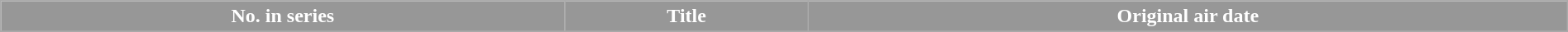<table class="wikitable plainrowheaders" style="width:100%; margin:auto;">
<tr>
<th style="background:#979797; color:white;">No. in series</th>
<th style="background:#979797; color:white;">Title</th>
<th style="background:#979797; color:white;">Original air date</th>
</tr>
<tr>
</tr>
</table>
